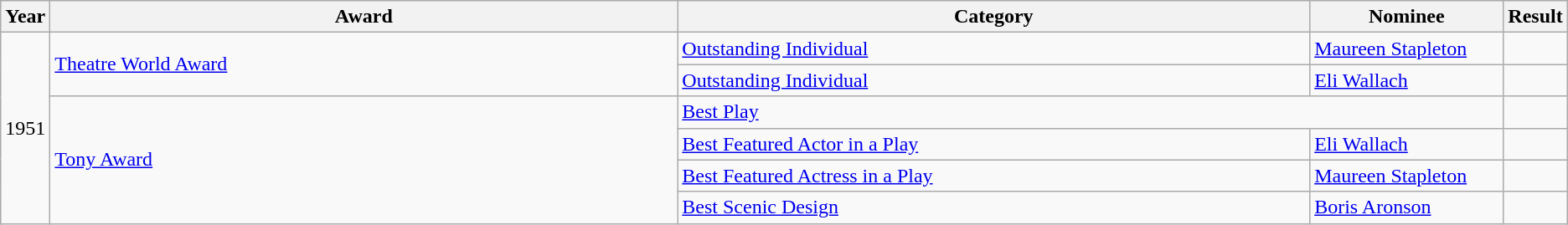<table class="wikitable">
<tr>
<th scope="col" style="width:1em;">Year</th>
<th scope="col" style="width:35em;">Award</th>
<th scope="col" style="width:35em;">Category</th>
<th scope="col" style="width:10em;">Nominee</th>
<th scope="col" style="width:1em;">Result</th>
</tr>
<tr>
<td rowspan="6">1951</td>
<td rowspan="2"><a href='#'>Theatre World Award</a></td>
<td><a href='#'>Outstanding Individual</a></td>
<td><a href='#'>Maureen Stapleton</a></td>
<td></td>
</tr>
<tr>
<td><a href='#'>Outstanding Individual</a></td>
<td><a href='#'>Eli Wallach</a></td>
<td></td>
</tr>
<tr>
<td rowspan="4"><a href='#'>Tony Award</a></td>
<td colspan="2"><a href='#'>Best Play</a></td>
<td></td>
</tr>
<tr>
<td><a href='#'>Best Featured Actor in a Play</a></td>
<td><a href='#'>Eli Wallach</a></td>
<td></td>
</tr>
<tr>
<td><a href='#'>Best Featured Actress in a Play</a></td>
<td><a href='#'>Maureen Stapleton</a></td>
<td></td>
</tr>
<tr>
<td><a href='#'>Best Scenic Design</a></td>
<td><a href='#'>Boris Aronson</a></td>
<td></td>
</tr>
</table>
